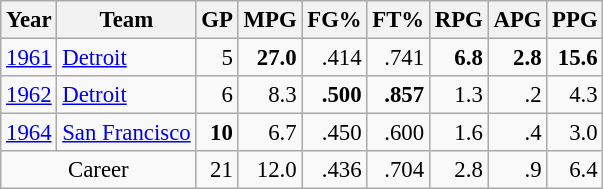<table class="wikitable sortable" style="font-size:95%; text-align:right;">
<tr>
<th>Year</th>
<th>Team</th>
<th>GP</th>
<th>MPG</th>
<th>FG%</th>
<th>FT%</th>
<th>RPG</th>
<th>APG</th>
<th>PPG</th>
</tr>
<tr>
<td style="text-align:left;"><a href='#'>1961</a></td>
<td style="text-align:left;"><a href='#'>Detroit</a></td>
<td>5</td>
<td><strong>27.0</strong></td>
<td>.414</td>
<td>.741</td>
<td><strong>6.8</strong></td>
<td><strong>2.8</strong></td>
<td><strong>15.6</strong></td>
</tr>
<tr>
<td style="text-align:left;"><a href='#'>1962</a></td>
<td style="text-align:left;"><a href='#'>Detroit</a></td>
<td>6</td>
<td>8.3</td>
<td><strong>.500</strong></td>
<td><strong>.857</strong></td>
<td>1.3</td>
<td>.2</td>
<td>4.3</td>
</tr>
<tr>
<td style="text-align:left;"><a href='#'>1964</a></td>
<td style="text-align:left;"><a href='#'>San Francisco</a></td>
<td><strong>10</strong></td>
<td>6.7</td>
<td>.450</td>
<td>.600</td>
<td>1.6</td>
<td>.4</td>
<td>3.0</td>
</tr>
<tr class="sortbottom">
<td style="text-align:center;" colspan="2">Career</td>
<td>21</td>
<td>12.0</td>
<td>.436</td>
<td>.704</td>
<td>2.8</td>
<td>.9</td>
<td>6.4</td>
</tr>
</table>
